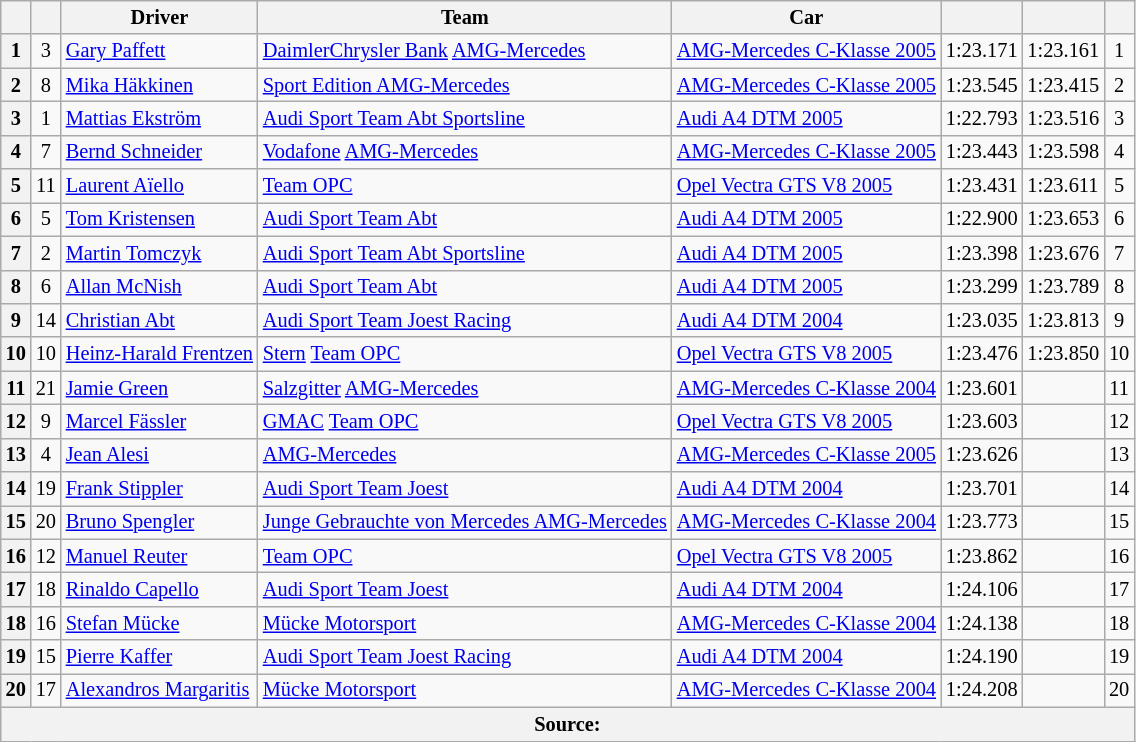<table class="wikitable sortable" style="font-size: 85%">
<tr>
<th></th>
<th></th>
<th>Driver</th>
<th>Team</th>
<th>Car</th>
<th></th>
<th></th>
<th></th>
</tr>
<tr>
<th>1</th>
<td align="center">3</td>
<td> <a href='#'>Gary Paffett</a></td>
<td><a href='#'>DaimlerChrysler Bank</a> <a href='#'>AMG-Mercedes</a></td>
<td><a href='#'>AMG-Mercedes C-Klasse 2005</a></td>
<td>1:23.171</td>
<td>1:23.161</td>
<td align="center">1</td>
</tr>
<tr>
<th>2</th>
<td align="center">8</td>
<td> <a href='#'>Mika Häkkinen</a></td>
<td><a href='#'>Sport Edition AMG-Mercedes</a></td>
<td><a href='#'>AMG-Mercedes C-Klasse 2005</a></td>
<td>1:23.545</td>
<td>1:23.415</td>
<td align="center">2</td>
</tr>
<tr>
<th>3</th>
<td align="center">1</td>
<td> <a href='#'>Mattias Ekström</a></td>
<td><a href='#'>Audi Sport Team Abt Sportsline</a></td>
<td><a href='#'>Audi A4 DTM 2005</a></td>
<td>1:22.793</td>
<td>1:23.516</td>
<td align="center">3</td>
</tr>
<tr>
<th>4</th>
<td align="center">7</td>
<td> <a href='#'>Bernd Schneider</a></td>
<td><a href='#'>Vodafone</a> <a href='#'>AMG-Mercedes</a></td>
<td><a href='#'>AMG-Mercedes C-Klasse 2005</a></td>
<td>1:23.443</td>
<td>1:23.598</td>
<td align="center">4</td>
</tr>
<tr>
<th>5</th>
<td align="center">11</td>
<td> <a href='#'>Laurent Aïello</a></td>
<td><a href='#'>Team OPC</a></td>
<td><a href='#'>Opel Vectra GTS V8 2005</a></td>
<td>1:23.431</td>
<td>1:23.611</td>
<td align="center">5</td>
</tr>
<tr>
<th>6</th>
<td align="center">5</td>
<td> <a href='#'>Tom Kristensen</a></td>
<td><a href='#'>Audi Sport Team Abt</a></td>
<td><a href='#'>Audi A4 DTM 2005</a></td>
<td>1:22.900</td>
<td>1:23.653</td>
<td align="center">6</td>
</tr>
<tr>
<th>7</th>
<td align="center">2</td>
<td> <a href='#'>Martin Tomczyk</a></td>
<td><a href='#'>Audi Sport Team Abt Sportsline</a></td>
<td><a href='#'>Audi A4 DTM 2005</a></td>
<td>1:23.398</td>
<td>1:23.676</td>
<td align="center">7</td>
</tr>
<tr>
<th>8</th>
<td align="center">6</td>
<td> <a href='#'>Allan McNish</a></td>
<td><a href='#'>Audi Sport Team Abt</a></td>
<td><a href='#'>Audi A4 DTM 2005</a></td>
<td>1:23.299</td>
<td>1:23.789</td>
<td align="center">8</td>
</tr>
<tr>
<th>9</th>
<td align="center">14</td>
<td> <a href='#'>Christian Abt</a></td>
<td><a href='#'>Audi Sport Team Joest Racing</a></td>
<td><a href='#'>Audi A4 DTM 2004</a></td>
<td>1:23.035</td>
<td>1:23.813</td>
<td align="center">9</td>
</tr>
<tr>
<th>10</th>
<td align="center">10</td>
<td> <a href='#'>Heinz-Harald Frentzen</a></td>
<td><a href='#'>Stern</a> <a href='#'>Team OPC</a></td>
<td><a href='#'>Opel Vectra GTS V8 2005</a></td>
<td>1:23.476</td>
<td>1:23.850</td>
<td align="center">10</td>
</tr>
<tr>
<th>11</th>
<td align="center">21</td>
<td> <a href='#'>Jamie Green</a></td>
<td><a href='#'>Salzgitter</a> <a href='#'>AMG-Mercedes</a></td>
<td><a href='#'>AMG-Mercedes C-Klasse 2004</a></td>
<td>1:23.601</td>
<td></td>
<td align="center">11</td>
</tr>
<tr>
<th>12</th>
<td align="center">9</td>
<td> <a href='#'>Marcel Fässler</a></td>
<td><a href='#'>GMAC</a> <a href='#'>Team OPC</a></td>
<td><a href='#'>Opel Vectra GTS V8 2005</a></td>
<td>1:23.603</td>
<td></td>
<td align="center">12</td>
</tr>
<tr>
<th>13</th>
<td align="center">4</td>
<td> <a href='#'>Jean Alesi</a></td>
<td><a href='#'>AMG-Mercedes</a></td>
<td><a href='#'>AMG-Mercedes C-Klasse 2005</a></td>
<td>1:23.626</td>
<td></td>
<td align="center">13</td>
</tr>
<tr>
<th>14</th>
<td align="center">19</td>
<td> <a href='#'>Frank Stippler</a></td>
<td><a href='#'>Audi Sport Team Joest</a></td>
<td><a href='#'>Audi A4 DTM 2004</a></td>
<td>1:23.701</td>
<td></td>
<td align="center">14</td>
</tr>
<tr>
<th>15</th>
<td align="center">20</td>
<td> <a href='#'>Bruno Spengler</a></td>
<td><a href='#'>Junge Gebrauchte von Mercedes AMG-Mercedes</a></td>
<td><a href='#'>AMG-Mercedes C-Klasse 2004</a></td>
<td>1:23.773</td>
<td></td>
<td align="center">15</td>
</tr>
<tr>
<th>16</th>
<td align="center">12</td>
<td> <a href='#'>Manuel Reuter</a></td>
<td><a href='#'>Team OPC</a></td>
<td><a href='#'>Opel Vectra GTS V8 2005</a></td>
<td>1:23.862</td>
<td></td>
<td align="center">16</td>
</tr>
<tr>
<th>17</th>
<td align="center">18</td>
<td> <a href='#'>Rinaldo Capello</a></td>
<td><a href='#'>Audi Sport Team Joest</a></td>
<td><a href='#'>Audi A4 DTM 2004</a></td>
<td>1:24.106</td>
<td></td>
<td align="center">17</td>
</tr>
<tr>
<th>18</th>
<td align="center">16</td>
<td> <a href='#'>Stefan Mücke</a></td>
<td><a href='#'>Mücke Motorsport</a></td>
<td><a href='#'>AMG-Mercedes C-Klasse 2004</a></td>
<td>1:24.138</td>
<td></td>
<td align="center">18</td>
</tr>
<tr>
<th>19</th>
<td align="center">15</td>
<td> <a href='#'>Pierre Kaffer</a></td>
<td><a href='#'>Audi Sport Team Joest Racing</a></td>
<td><a href='#'>Audi A4 DTM 2004</a></td>
<td>1:24.190</td>
<td></td>
<td align="center">19</td>
</tr>
<tr>
<th>20</th>
<td align="center">17</td>
<td> <a href='#'>Alexandros Margaritis</a></td>
<td><a href='#'>Mücke Motorsport</a></td>
<td><a href='#'>AMG-Mercedes C-Klasse 2004</a></td>
<td>1:24.208</td>
<td></td>
<td align="center">20</td>
</tr>
<tr>
<th colspan=8>Source:</th>
</tr>
</table>
